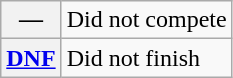<table class="wikitable">
<tr>
<th scope="row">—</th>
<td>Did not compete</td>
</tr>
<tr>
<th scope="row"><a href='#'>DNF</a></th>
<td>Did not finish</td>
</tr>
</table>
